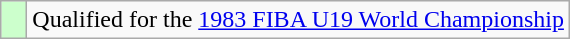<table class="wikitable">
<tr>
<td width=10px bgcolor="#ccffcc"></td>
<td>Qualified for the <a href='#'>1983 FIBA U19 World Championship</a></td>
</tr>
</table>
